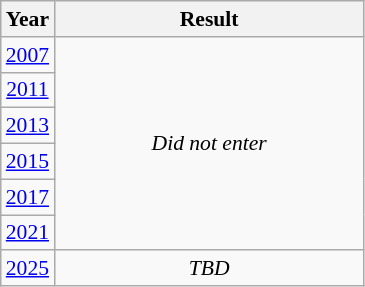<table class="wikitable" style="text-align: center; font-size:90%">
<tr>
<th>Year</th>
<th style="width:200px">Result</th>
</tr>
<tr>
<td> <a href='#'>2007</a></td>
<td rowspan="6"><em>Did not enter</em></td>
</tr>
<tr>
<td> <a href='#'>2011</a></td>
</tr>
<tr>
<td> <a href='#'>2013</a></td>
</tr>
<tr>
<td> <a href='#'>2015</a></td>
</tr>
<tr>
<td> <a href='#'>2017</a></td>
</tr>
<tr>
<td> <a href='#'>2021</a></td>
</tr>
<tr>
<td> <a href='#'>2025</a></td>
<td><em>TBD</em></td>
</tr>
</table>
